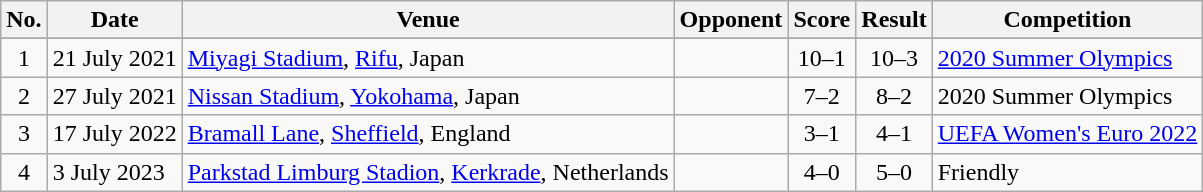<table class="wikitable sortable">
<tr>
<th scope="col">No.</th>
<th scope="col">Date</th>
<th scope="col">Venue</th>
<th scope="col">Opponent</th>
<th scope="col">Score</th>
<th scope="col">Result</th>
<th scope="col">Competition</th>
</tr>
<tr>
</tr>
<tr>
<td align="center">1</td>
<td>21 July 2021</td>
<td><a href='#'>Miyagi Stadium</a>, <a href='#'>Rifu</a>, Japan</td>
<td></td>
<td align="center">10–1</td>
<td align="center">10–3</td>
<td><a href='#'>2020 Summer Olympics</a></td>
</tr>
<tr>
<td align="center">2</td>
<td>27 July 2021</td>
<td><a href='#'>Nissan Stadium</a>, <a href='#'>Yokohama</a>, Japan</td>
<td></td>
<td align="center">7–2</td>
<td align="center">8–2</td>
<td>2020 Summer Olympics</td>
</tr>
<tr>
<td align="center">3</td>
<td>17 July 2022</td>
<td><a href='#'>Bramall Lane</a>, <a href='#'>Sheffield</a>, England</td>
<td></td>
<td align="center">3–1</td>
<td align="center">4–1</td>
<td><a href='#'>UEFA Women's Euro 2022</a></td>
</tr>
<tr>
<td align="center">4</td>
<td>3 July 2023</td>
<td><a href='#'>Parkstad Limburg Stadion</a>, <a href='#'>Kerkrade</a>, Netherlands</td>
<td></td>
<td align="center">4–0</td>
<td align="center">5–0</td>
<td>Friendly</td>
</tr>
</table>
